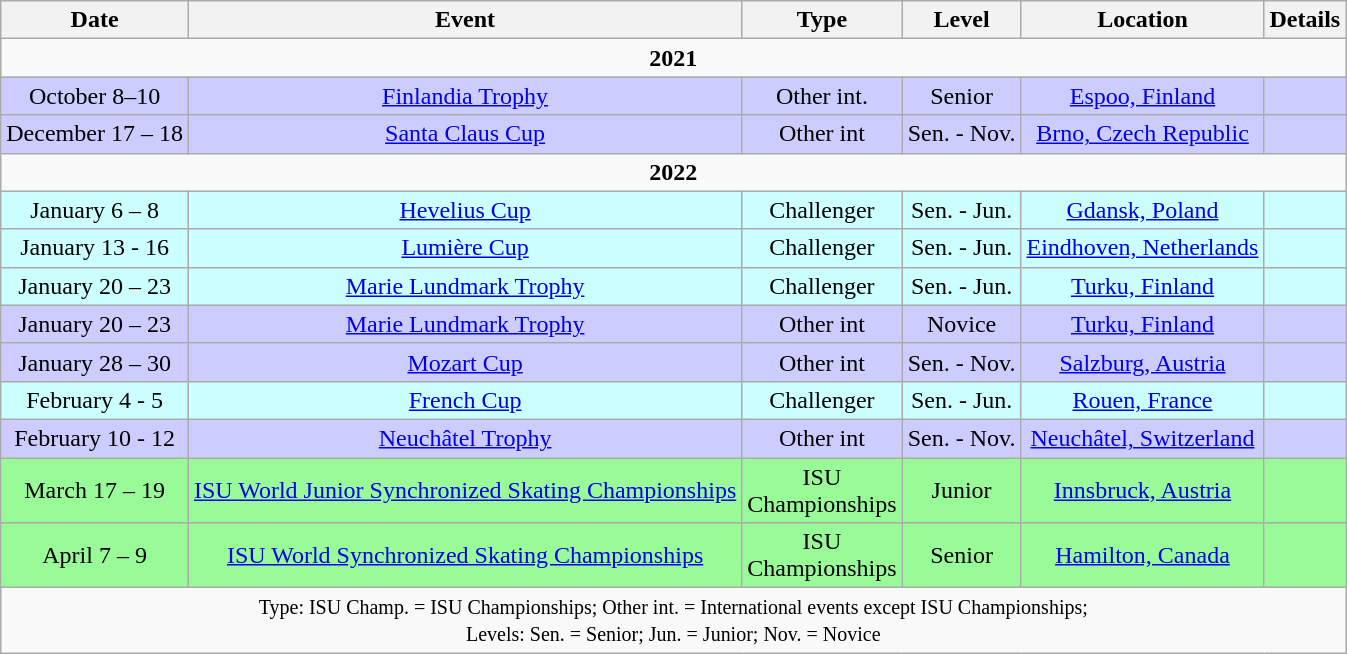<table class="wikitable" style="text-align:center">
<tr>
<th>Date</th>
<th>Event</th>
<th>Type</th>
<th>Level</th>
<th>Location</th>
<th>Details</th>
</tr>
<tr>
<td colspan="6" align="center"><strong>2021</strong></td>
</tr>
<tr bgcolor="CCCCFF">
<td>October 8–10</td>
<td align="center"><a href='#'>Finlandia Trophy</a></td>
<td>Other int.</td>
<td>Senior</td>
<td><a href='#'>Espoo, Finland</a></td>
<td></td>
</tr>
<tr bgcolor="#CCCCFF">
<td>December 17 – 18</td>
<td><a href='#'>Santa Claus Cup</a></td>
<td>Other int</td>
<td>Sen. - Nov.</td>
<td><a href='#'>Brno, Czech Republic</a></td>
<td></td>
</tr>
<tr>
<td colspan="6" align="center"><strong>2022</strong></td>
</tr>
<tr bgcolor="#ccffff">
<td>January 6 – 8</td>
<td align="center"><a href='#'>Hevelius Cup</a></td>
<td>Challenger</td>
<td>Sen. - Jun.</td>
<td><a href='#'>Gdansk, Poland</a></td>
<td></td>
</tr>
<tr bgcolor="#ccffff">
<td>January 13 - 16</td>
<td><a href='#'>Lumière Cup</a></td>
<td>Challenger</td>
<td>Sen. - Jun.</td>
<td><a href='#'>Eindhoven, Netherlands</a></td>
<td></td>
</tr>
<tr bgcolor="#ccffff">
<td>January 20 – 23</td>
<td><a href='#'>Marie Lundmark Trophy</a></td>
<td>Challenger</td>
<td>Sen. - Jun.</td>
<td><a href='#'>Turku, Finland</a></td>
<td></td>
</tr>
<tr bgcolor="#CCCCFF">
<td>January 20 – 23</td>
<td><a href='#'>Marie Lundmark Trophy</a></td>
<td>Other int</td>
<td>Novice</td>
<td><a href='#'>Turku, Finland</a></td>
<td></td>
</tr>
<tr bgcolor="#CCCCFF">
<td>January 28 – 30</td>
<td><a href='#'>Mozart Cup</a></td>
<td>Other int</td>
<td>Sen. - Nov.</td>
<td><a href='#'>Salzburg, Austria</a></td>
<td></td>
</tr>
<tr bgcolor="#ccffff">
<td>February 4 - 5</td>
<td align="center"><a href='#'>French Cup</a></td>
<td>Challenger</td>
<td>Sen. - Jun.</td>
<td><a href='#'>Rouen, France</a></td>
<td></td>
</tr>
<tr bgcolor="#CCCCFF">
<td>February 10 - 12</td>
<td><a href='#'>Neuchâtel Trophy</a></td>
<td>Other int</td>
<td>Sen. - Nov.</td>
<td><a href='#'>Neuchâtel, Switzerland</a></td>
<td></td>
</tr>
<tr bgcolor="98FB98">
<td>March 17 – 19</td>
<td align="center"><a href='#'>ISU World Junior Synchronized Skating Championships</a></td>
<td>ISU<br>Championships</td>
<td>Junior</td>
<td><a href='#'>Innsbruck, Austria</a></td>
<td></td>
</tr>
<tr bgcolor="98FB98">
<td>April 7 – 9</td>
<td><a href='#'>ISU World Synchronized Skating Championships</a></td>
<td>ISU<br>Championships</td>
<td>Senior</td>
<td><a href='#'>Hamilton, Canada</a></td>
<td></td>
</tr>
<tr>
<td colspan="6" align="center"><small>Type: ISU Champ. = ISU Championships; Other int. = International events except ISU Championships;</small> <small><br> Levels: Sen. = Senior; Jun. = Junior; Nov. = Novice</small></td>
</tr>
</table>
